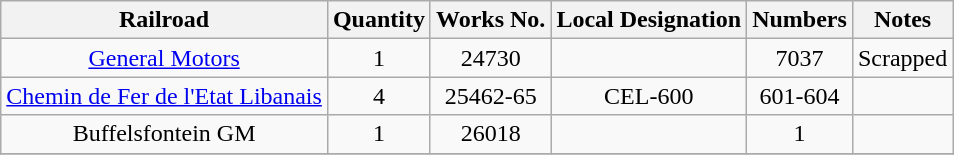<table class="wikitable">
<tr>
<th>Railroad</th>
<th>Quantity</th>
<th>Works No.</th>
<th>Local Designation</th>
<th>Numbers</th>
<th>Notes</th>
</tr>
<tr align="center">
<td><a href='#'>General Motors</a></td>
<td>1</td>
<td>24730</td>
<td></td>
<td>7037</td>
<td>Scrapped</td>
</tr>
<tr align="center">
<td><a href='#'>Chemin de Fer de l'Etat Libanais</a></td>
<td>4</td>
<td>25462-65</td>
<td>CEL-600</td>
<td>601-604</td>
<td></td>
</tr>
<tr align="center">
<td>Buffelsfontein GM</td>
<td>1</td>
<td>26018</td>
<td></td>
<td>1</td>
<td></td>
</tr>
<tr>
</tr>
</table>
